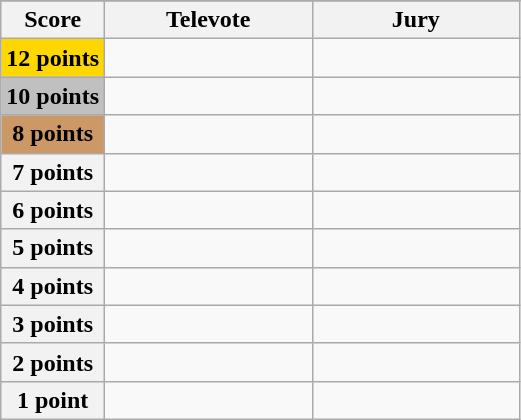<table class="wikitable">
<tr>
</tr>
<tr>
<th scope="col" width="20%">Score</th>
<th scope="col" width="40%">Televote</th>
<th scope="col" width="40%">Jury</th>
</tr>
<tr>
<th scope="row" style="Background:gold">12 points</th>
<td></td>
<td></td>
</tr>
<tr>
<th scope="row" style="background:silver">10 points</th>
<td></td>
<td></td>
</tr>
<tr>
<th scope="row" style="background:#CC9966">8 points</th>
<td></td>
<td></td>
</tr>
<tr>
<th scope="row">7 points</th>
<td></td>
<td></td>
</tr>
<tr>
<th scope="row">6 points</th>
<td></td>
<td></td>
</tr>
<tr>
<th scope="row">5 points</th>
<td></td>
<td></td>
</tr>
<tr>
<th scope="row">4 points</th>
<td></td>
<td></td>
</tr>
<tr>
<th scope="row">3 points</th>
<td></td>
<td></td>
</tr>
<tr>
<th scope="row">2 points</th>
<td></td>
<td></td>
</tr>
<tr>
<th scope="row">1 point</th>
<td></td>
<td></td>
</tr>
</table>
